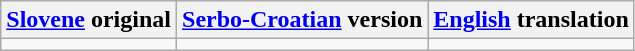<table class="wikitable">
<tr>
<th><a href='#'>Slovene</a> original</th>
<th><a href='#'>Serbo-Croatian</a> version</th>
<th><a href='#'>English</a> translation</th>
</tr>
<tr style="white-space:nowrap;vertical-align:top;">
<td></td>
<td></td>
<td></td>
</tr>
</table>
